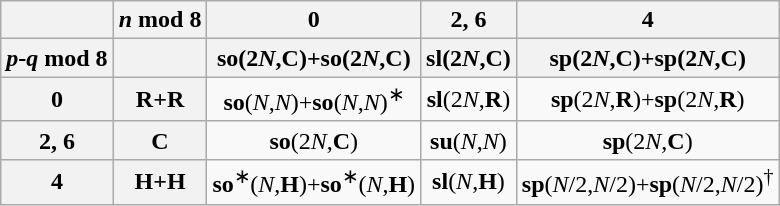<table class="wikitable" style="text-align:center">
<tr>
<th></th>
<th><em>n</em> mod 8</th>
<th>0</th>
<th>2, 6</th>
<th>4</th>
</tr>
<tr>
<th><em>p</em>-<em>q</em> mod 8</th>
<th></th>
<th><strong>so</strong>(2<em>N</em>,<strong>C</strong>)+<strong>so</strong>(2<em>N</em>,<strong>C</strong>)</th>
<th><strong>sl</strong>(2<em>N</em>,<strong>C</strong>)</th>
<th><strong>sp</strong>(2<em>N</em>,<strong>C</strong>)+<strong>sp</strong>(2<em>N</em>,<strong>C</strong>)</th>
</tr>
<tr>
<th>0</th>
<th><strong>R</strong>+<strong>R</strong></th>
<td><strong>so</strong>(<em>N</em>,<em>N</em>)+<strong>so</strong>(<em>N</em>,<em>N</em>)<sup>∗</sup></td>
<td><strong>sl</strong>(2<em>N</em>,<strong>R</strong>)</td>
<td><strong>sp</strong>(2<em>N</em>,<strong>R</strong>)+<strong>sp</strong>(2<em>N</em>,<strong>R</strong>)</td>
</tr>
<tr>
<th>2, 6</th>
<th><strong>C</strong></th>
<td><strong>so</strong>(2<em>N</em>,<strong>C</strong>)</td>
<td><strong>su</strong>(<em>N</em>,<em>N</em>)</td>
<td><strong>sp</strong>(2<em>N</em>,<strong>C</strong>)</td>
</tr>
<tr>
<th>4</th>
<th><strong>H</strong>+<strong>H</strong></th>
<td><strong>so</strong><sup>∗</sup>(<em>N</em>,<strong>H</strong>)+<strong>so</strong><sup>∗</sup>(<em>N</em>,<strong>H</strong>)</td>
<td><strong>sl</strong>(<em>N</em>,<strong>H</strong>)</td>
<td><strong>sp</strong>(<em>N</em>/2,<em>N</em>/2)+<strong>sp</strong>(<em>N</em>/2,<em>N</em>/2)<sup>†</sup></td>
</tr>
</table>
